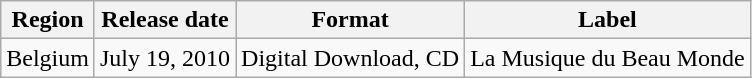<table class="wikitable">
<tr>
<th>Region</th>
<th>Release date</th>
<th>Format</th>
<th>Label</th>
</tr>
<tr>
<td>Belgium</td>
<td>July 19, 2010</td>
<td>Digital Download, CD</td>
<td>La Musique du Beau Monde</td>
</tr>
</table>
